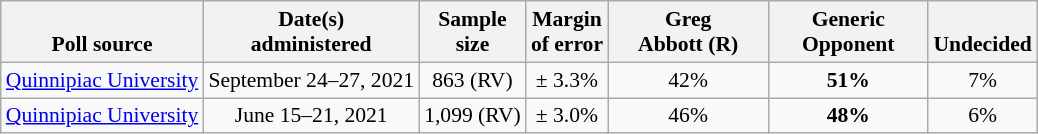<table class="wikitable" style="font-size:90%;text-align:center;">
<tr valign=bottom>
<th>Poll source</th>
<th>Date(s)<br>administered</th>
<th>Sample<br>size</th>
<th>Margin<br>of error</th>
<th style="width:100px;">Greg<br>Abbott (R)</th>
<th style="width:100px;">Generic<br>Opponent</th>
<th>Undecided</th>
</tr>
<tr>
<td style="text-align:left;"><a href='#'>Quinnipiac University</a></td>
<td>September 24–27, 2021</td>
<td>863 (RV)</td>
<td>± 3.3%</td>
<td>42%</td>
<td><strong>51%</strong></td>
<td>7%</td>
</tr>
<tr>
<td style="text-align:left;"><a href='#'>Quinnipiac University</a></td>
<td>June 15–21, 2021</td>
<td>1,099 (RV)</td>
<td>± 3.0%</td>
<td>46%</td>
<td><strong>48%</strong></td>
<td>6%</td>
</tr>
</table>
